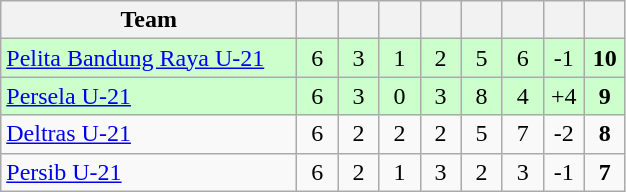<table class="wikitable" style="text-align:center">
<tr>
<th width=190>Team</th>
<th width=20></th>
<th width=20></th>
<th width=20></th>
<th width=20></th>
<th width=20></th>
<th width=20></th>
<th width=20></th>
<th width=20></th>
</tr>
<tr bgcolor="#ccffcc">
<td align=left><a href='#'>Pelita Bandung Raya U-21</a></td>
<td>6</td>
<td>3</td>
<td>1</td>
<td>2</td>
<td>5</td>
<td>6</td>
<td>-1</td>
<td><strong>10</strong></td>
</tr>
<tr bgcolor="#ccffcc">
<td align=left><a href='#'>Persela U-21</a></td>
<td>6</td>
<td>3</td>
<td>0</td>
<td>3</td>
<td>8</td>
<td>4</td>
<td>+4</td>
<td><strong>9</strong></td>
</tr>
<tr>
<td align=left><a href='#'>Deltras U-21</a></td>
<td>6</td>
<td>2</td>
<td>2</td>
<td>2</td>
<td>5</td>
<td>7</td>
<td>-2</td>
<td><strong>8</strong></td>
</tr>
<tr>
<td align=left><a href='#'>Persib U-21</a></td>
<td>6</td>
<td>2</td>
<td>1</td>
<td>3</td>
<td>2</td>
<td>3</td>
<td>-1</td>
<td><strong>7</strong></td>
</tr>
</table>
